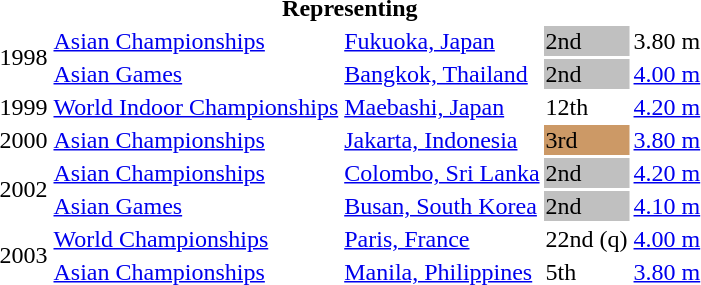<table>
<tr>
<th colspan="5">Representing </th>
</tr>
<tr>
<td rowspan=2>1998</td>
<td><a href='#'>Asian Championships</a></td>
<td><a href='#'>Fukuoka, Japan</a></td>
<td bgcolor=silver>2nd</td>
<td>3.80 m</td>
</tr>
<tr>
<td><a href='#'>Asian Games</a></td>
<td><a href='#'>Bangkok, Thailand</a></td>
<td bgcolor=silver>2nd</td>
<td><a href='#'>4.00 m</a></td>
</tr>
<tr>
<td>1999</td>
<td><a href='#'>World Indoor Championships</a></td>
<td><a href='#'>Maebashi, Japan</a></td>
<td>12th</td>
<td><a href='#'>4.20 m</a></td>
</tr>
<tr>
<td>2000</td>
<td><a href='#'>Asian Championships</a></td>
<td><a href='#'>Jakarta, Indonesia</a></td>
<td bgcolor=cc9966>3rd</td>
<td><a href='#'>3.80 m</a></td>
</tr>
<tr>
<td rowspan=2>2002</td>
<td><a href='#'>Asian Championships</a></td>
<td><a href='#'>Colombo, Sri Lanka</a></td>
<td bgcolor=silver>2nd</td>
<td><a href='#'>4.20 m</a></td>
</tr>
<tr>
<td><a href='#'>Asian Games</a></td>
<td><a href='#'>Busan, South Korea</a></td>
<td bgcolor=silver>2nd</td>
<td><a href='#'>4.10 m</a></td>
</tr>
<tr>
<td rowspan=2>2003</td>
<td><a href='#'>World Championships</a></td>
<td><a href='#'>Paris, France</a></td>
<td>22nd (q)</td>
<td><a href='#'>4.00 m</a></td>
</tr>
<tr>
<td><a href='#'>Asian Championships</a></td>
<td><a href='#'>Manila, Philippines</a></td>
<td>5th</td>
<td><a href='#'>3.80 m</a></td>
</tr>
</table>
